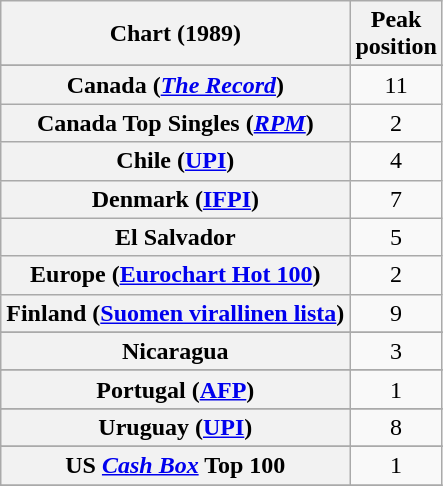<table class="wikitable sortable plainrowheaders" style="text-align:center">
<tr>
<th>Chart (1989)</th>
<th>Peak<br>position</th>
</tr>
<tr>
</tr>
<tr>
</tr>
<tr>
</tr>
<tr>
<th scope="row">Canada (<em><a href='#'>The Record</a></em>)</th>
<td>11</td>
</tr>
<tr>
<th scope="row">Canada Top Singles (<em><a href='#'>RPM</a></em>)</th>
<td>2</td>
</tr>
<tr>
<th scope="row">Chile (<a href='#'>UPI</a>)</th>
<td>4</td>
</tr>
<tr>
<th scope="row">Denmark (<a href='#'>IFPI</a>)</th>
<td>7</td>
</tr>
<tr>
<th scope="row">El Salvador</th>
<td>5</td>
</tr>
<tr>
<th scope="row">Europe (<a href='#'>Eurochart Hot 100</a>)</th>
<td>2</td>
</tr>
<tr>
<th scope="row">Finland (<a href='#'>Suomen virallinen lista</a>)</th>
<td>9</td>
</tr>
<tr>
</tr>
<tr>
</tr>
<tr>
</tr>
<tr>
</tr>
<tr>
</tr>
<tr>
<th scope="row">Nicaragua</th>
<td>3</td>
</tr>
<tr>
</tr>
<tr>
<th scope="row">Portugal (<a href='#'>AFP</a>)</th>
<td>1</td>
</tr>
<tr>
</tr>
<tr>
</tr>
<tr>
</tr>
<tr>
<th scope="row">Uruguay (<a href='#'>UPI</a>)</th>
<td>8</td>
</tr>
<tr>
</tr>
<tr>
</tr>
<tr>
<th scope="row">US <em><a href='#'>Cash Box</a></em> Top 100</th>
<td>1</td>
</tr>
<tr>
</tr>
</table>
